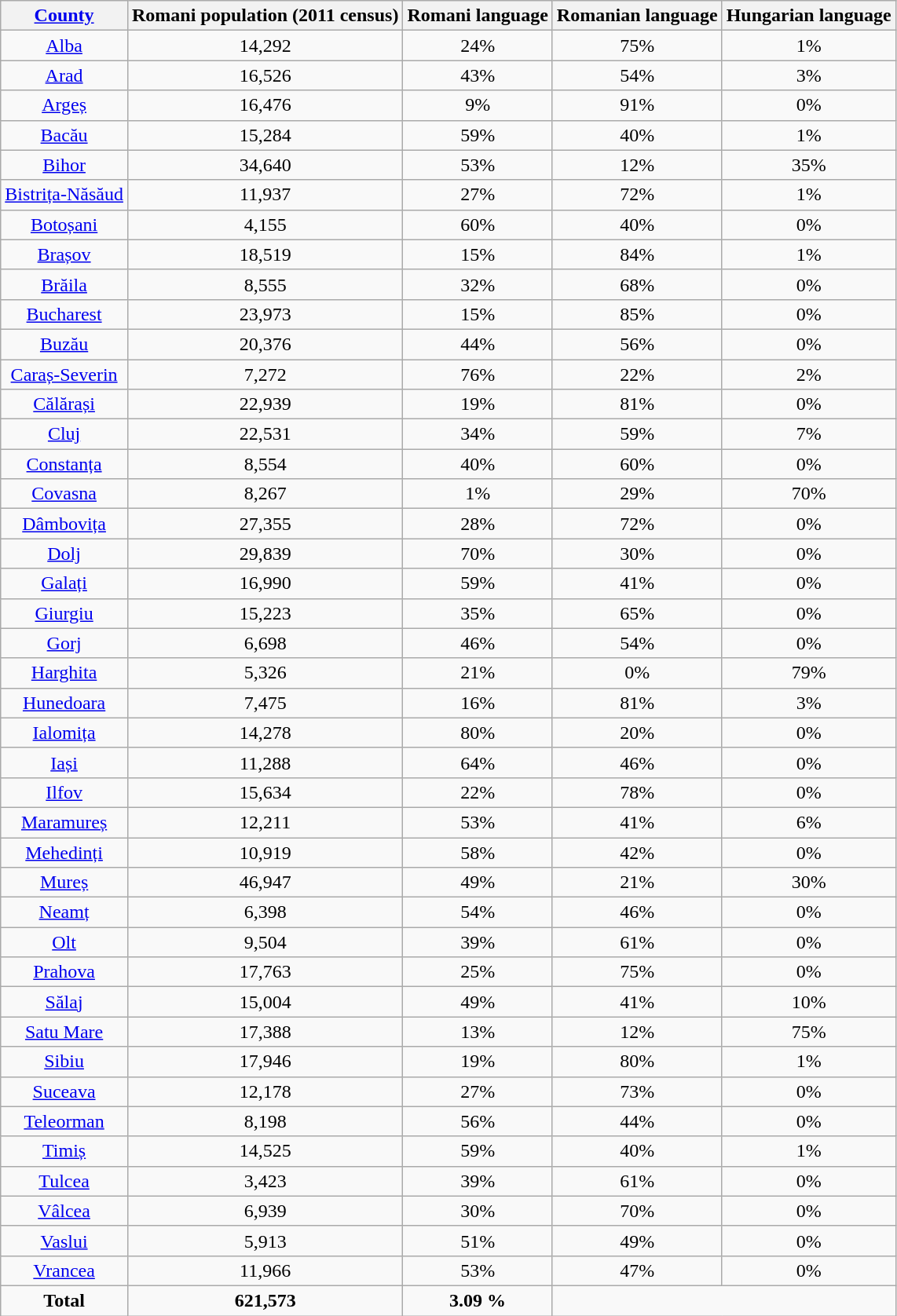<table class="wikitable sortable" style="text-align: center;">
<tr>
<th><a href='#'>County</a></th>
<th>Romani population (2011 census)</th>
<th>Romani language</th>
<th>Romanian language</th>
<th>Hungarian language</th>
</tr>
<tr>
<td><a href='#'>Alba</a></td>
<td>14,292</td>
<td>24%</td>
<td>75%</td>
<td>1%</td>
</tr>
<tr>
<td><a href='#'>Arad</a></td>
<td>16,526</td>
<td>43%</td>
<td>54%</td>
<td>3%</td>
</tr>
<tr>
<td><a href='#'>Argeș</a></td>
<td>16,476</td>
<td>9%</td>
<td>91%</td>
<td>0%</td>
</tr>
<tr>
<td><a href='#'>Bacău</a></td>
<td>15,284</td>
<td>59%</td>
<td>40%</td>
<td>1%</td>
</tr>
<tr>
<td><a href='#'>Bihor</a></td>
<td>34,640</td>
<td>53%</td>
<td>12%</td>
<td>35%</td>
</tr>
<tr>
<td><a href='#'>Bistrița-Năsăud</a></td>
<td>11,937</td>
<td>27%</td>
<td>72%</td>
<td>1%</td>
</tr>
<tr>
<td><a href='#'>Botoșani</a></td>
<td>4,155</td>
<td>60%</td>
<td>40%</td>
<td>0%</td>
</tr>
<tr>
<td><a href='#'>Brașov</a></td>
<td>18,519</td>
<td>15%</td>
<td>84%</td>
<td>1%</td>
</tr>
<tr>
<td><a href='#'>Brăila</a></td>
<td>8,555</td>
<td>32%</td>
<td>68%</td>
<td>0%</td>
</tr>
<tr>
<td><a href='#'>Bucharest</a></td>
<td>23,973</td>
<td>15%</td>
<td>85%</td>
<td>0%</td>
</tr>
<tr>
<td><a href='#'>Buzău</a></td>
<td>20,376</td>
<td>44%</td>
<td>56%</td>
<td>0%</td>
</tr>
<tr>
<td><a href='#'>Caraș-Severin</a></td>
<td>7,272</td>
<td>76%</td>
<td>22%</td>
<td>2%</td>
</tr>
<tr>
<td><a href='#'>Călărași</a></td>
<td>22,939</td>
<td>19%</td>
<td>81%</td>
<td>0%</td>
</tr>
<tr>
<td><a href='#'>Cluj</a></td>
<td>22,531</td>
<td>34%</td>
<td>59%</td>
<td>7%</td>
</tr>
<tr>
<td><a href='#'>Constanța</a></td>
<td>8,554</td>
<td>40%</td>
<td>60%</td>
<td>0%</td>
</tr>
<tr>
<td><a href='#'>Covasna</a></td>
<td>8,267</td>
<td>1%</td>
<td>29%</td>
<td>70%</td>
</tr>
<tr>
<td><a href='#'>Dâmbovița</a></td>
<td>27,355</td>
<td>28%</td>
<td>72%</td>
<td>0%</td>
</tr>
<tr>
<td><a href='#'>Dolj</a></td>
<td>29,839</td>
<td>70%</td>
<td>30%</td>
<td>0%</td>
</tr>
<tr>
<td><a href='#'>Galați</a></td>
<td>16,990</td>
<td>59%</td>
<td>41%</td>
<td>0%</td>
</tr>
<tr>
<td><a href='#'>Giurgiu</a></td>
<td>15,223</td>
<td>35%</td>
<td>65%</td>
<td>0%</td>
</tr>
<tr>
<td><a href='#'>Gorj</a></td>
<td>6,698</td>
<td>46%</td>
<td>54%</td>
<td>0%</td>
</tr>
<tr>
<td><a href='#'>Harghita</a></td>
<td>5,326</td>
<td>21%</td>
<td>0%</td>
<td>79%</td>
</tr>
<tr>
<td><a href='#'>Hunedoara</a></td>
<td>7,475</td>
<td>16%</td>
<td>81%</td>
<td>3%</td>
</tr>
<tr>
<td><a href='#'>Ialomița</a></td>
<td>14,278</td>
<td>80%</td>
<td>20%</td>
<td>0%</td>
</tr>
<tr>
<td><a href='#'>Iași</a></td>
<td>11,288</td>
<td>64%</td>
<td>46%</td>
<td>0%</td>
</tr>
<tr>
<td><a href='#'>Ilfov</a></td>
<td>15,634</td>
<td>22%</td>
<td>78%</td>
<td>0%</td>
</tr>
<tr>
<td><a href='#'>Maramureș</a></td>
<td>12,211</td>
<td>53%</td>
<td>41%</td>
<td>6%</td>
</tr>
<tr>
<td><a href='#'>Mehedinți</a></td>
<td>10,919</td>
<td>58%</td>
<td>42%</td>
<td>0%</td>
</tr>
<tr>
<td><a href='#'>Mureș</a></td>
<td>46,947</td>
<td>49%</td>
<td>21%</td>
<td>30%</td>
</tr>
<tr>
<td><a href='#'>Neamț</a></td>
<td>6,398</td>
<td>54%</td>
<td>46%</td>
<td>0%</td>
</tr>
<tr>
<td><a href='#'>Olt</a></td>
<td>9,504</td>
<td>39%</td>
<td>61%</td>
<td>0%</td>
</tr>
<tr>
<td><a href='#'>Prahova</a></td>
<td>17,763</td>
<td>25%</td>
<td>75%</td>
<td>0%</td>
</tr>
<tr>
<td><a href='#'>Sălaj</a></td>
<td>15,004</td>
<td>49%</td>
<td>41%</td>
<td>10%</td>
</tr>
<tr>
<td><a href='#'>Satu Mare</a></td>
<td>17,388</td>
<td>13%</td>
<td>12%</td>
<td>75%</td>
</tr>
<tr>
<td><a href='#'>Sibiu</a></td>
<td>17,946</td>
<td>19%</td>
<td>80%</td>
<td>1%</td>
</tr>
<tr>
<td><a href='#'>Suceava</a></td>
<td>12,178</td>
<td>27%</td>
<td>73%</td>
<td>0%</td>
</tr>
<tr>
<td><a href='#'>Teleorman</a></td>
<td>8,198</td>
<td>56%</td>
<td>44%</td>
<td>0%</td>
</tr>
<tr>
<td><a href='#'>Timiș</a></td>
<td>14,525</td>
<td>59%</td>
<td>40%</td>
<td>1%</td>
</tr>
<tr>
<td><a href='#'>Tulcea</a></td>
<td>3,423</td>
<td>39%</td>
<td>61%</td>
<td>0%</td>
</tr>
<tr>
<td><a href='#'>Vâlcea</a></td>
<td>6,939</td>
<td>30%</td>
<td>70%</td>
<td>0%</td>
</tr>
<tr>
<td><a href='#'>Vaslui</a></td>
<td>5,913</td>
<td>51%</td>
<td>49%</td>
<td>0%</td>
</tr>
<tr>
<td><a href='#'>Vrancea</a></td>
<td>11,966</td>
<td>53%</td>
<td>47%</td>
<td>0%</td>
</tr>
<tr>
<td><strong>Total</strong></td>
<td><strong>621,573</strong></td>
<td><strong>3.09 %</strong></td>
</tr>
</table>
